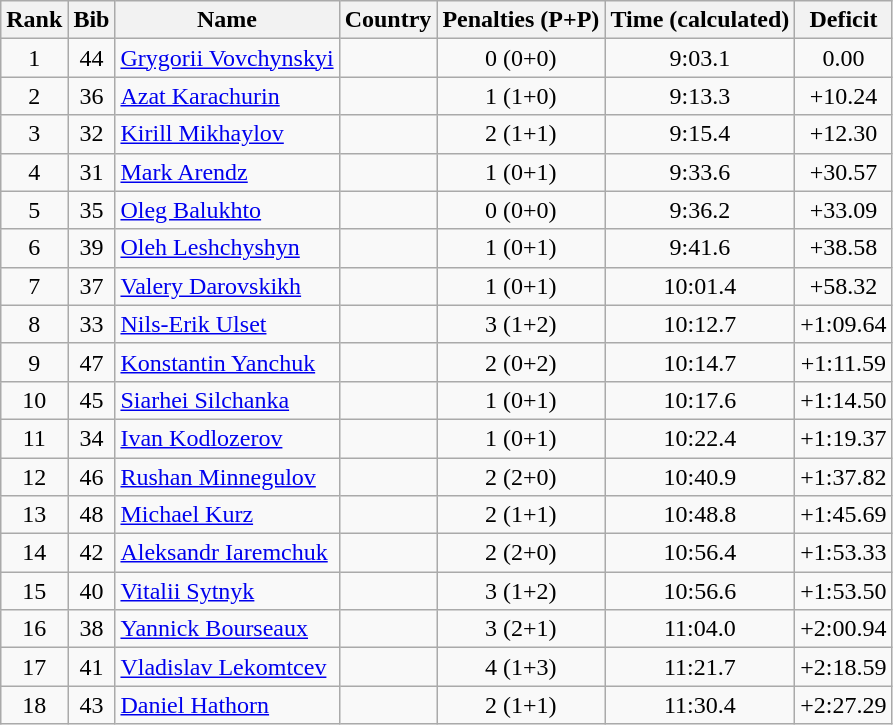<table class="wikitable sortable" style="text-align:center">
<tr>
<th>Rank</th>
<th>Bib</th>
<th>Name</th>
<th>Country</th>
<th>Penalties  (P+P)</th>
<th>Time (calculated)</th>
<th>Deficit</th>
</tr>
<tr>
<td>1</td>
<td>44</td>
<td align=left><a href='#'>Grygorii Vovchynskyi</a></td>
<td align=left></td>
<td>0 (0+0)</td>
<td>9:03.1</td>
<td>0.00</td>
</tr>
<tr>
<td>2</td>
<td>36</td>
<td align=left><a href='#'>Azat Karachurin</a></td>
<td align=left></td>
<td>1 (1+0)</td>
<td>9:13.3</td>
<td>+10.24</td>
</tr>
<tr>
<td>3</td>
<td>32</td>
<td align=left><a href='#'>Kirill Mikhaylov</a></td>
<td align=left></td>
<td>2 (1+1)</td>
<td>9:15.4</td>
<td>+12.30</td>
</tr>
<tr>
<td>4</td>
<td>31</td>
<td align=left><a href='#'>Mark Arendz</a></td>
<td align=left></td>
<td>1 (0+1)</td>
<td>9:33.6</td>
<td>+30.57</td>
</tr>
<tr>
<td>5</td>
<td>35</td>
<td align=left><a href='#'>Oleg Balukhto</a></td>
<td align=left></td>
<td>0 (0+0)</td>
<td>9:36.2</td>
<td>+33.09</td>
</tr>
<tr>
<td>6</td>
<td>39</td>
<td align=left><a href='#'>Oleh Leshchyshyn</a></td>
<td align=left></td>
<td>1 (0+1)</td>
<td>9:41.6</td>
<td>+38.58</td>
</tr>
<tr>
<td>7</td>
<td>37</td>
<td align=left><a href='#'>Valery Darovskikh</a></td>
<td align=left></td>
<td>1 (0+1)</td>
<td>10:01.4</td>
<td>+58.32</td>
</tr>
<tr>
<td>8</td>
<td>33</td>
<td align=left><a href='#'>Nils-Erik Ulset</a></td>
<td align=left></td>
<td>3 (1+2)</td>
<td>10:12.7</td>
<td>+1:09.64</td>
</tr>
<tr>
<td>9</td>
<td>47</td>
<td align=left><a href='#'>Konstantin Yanchuk</a></td>
<td align=left></td>
<td>2 (0+2)</td>
<td>10:14.7</td>
<td>+1:11.59</td>
</tr>
<tr>
<td>10</td>
<td>45</td>
<td align=left><a href='#'>Siarhei Silchanka</a></td>
<td align=left></td>
<td>1 (0+1)</td>
<td>10:17.6</td>
<td>+1:14.50</td>
</tr>
<tr>
<td>11</td>
<td>34</td>
<td align=left><a href='#'>Ivan Kodlozerov</a></td>
<td align=left></td>
<td>1 (0+1)</td>
<td>10:22.4</td>
<td>+1:19.37</td>
</tr>
<tr>
<td>12</td>
<td>46</td>
<td align=left><a href='#'>Rushan Minnegulov</a></td>
<td align=left></td>
<td>2 (2+0)</td>
<td>10:40.9</td>
<td>+1:37.82</td>
</tr>
<tr>
<td>13</td>
<td>48</td>
<td align=left><a href='#'>Michael Kurz</a></td>
<td align=left></td>
<td>2 (1+1)</td>
<td>10:48.8</td>
<td>+1:45.69</td>
</tr>
<tr>
<td>14</td>
<td>42</td>
<td align=left><a href='#'>Aleksandr Iaremchuk</a></td>
<td align=left></td>
<td>2 (2+0)</td>
<td>10:56.4</td>
<td>+1:53.33</td>
</tr>
<tr>
<td>15</td>
<td>40</td>
<td align=left><a href='#'>Vitalii Sytnyk</a></td>
<td align=left></td>
<td>3 (1+2)</td>
<td>10:56.6</td>
<td>+1:53.50</td>
</tr>
<tr>
<td>16</td>
<td>38</td>
<td align=left><a href='#'>Yannick Bourseaux</a></td>
<td align=left></td>
<td>3 (2+1)</td>
<td>11:04.0</td>
<td>+2:00.94</td>
</tr>
<tr>
<td>17</td>
<td>41</td>
<td align=left><a href='#'>Vladislav Lekomtcev</a></td>
<td align=left></td>
<td>4 (1+3)</td>
<td>11:21.7</td>
<td>+2:18.59</td>
</tr>
<tr>
<td>18</td>
<td>43</td>
<td align=left><a href='#'>Daniel Hathorn</a></td>
<td align=left></td>
<td>2 (1+1)</td>
<td>11:30.4</td>
<td>+2:27.29</td>
</tr>
</table>
